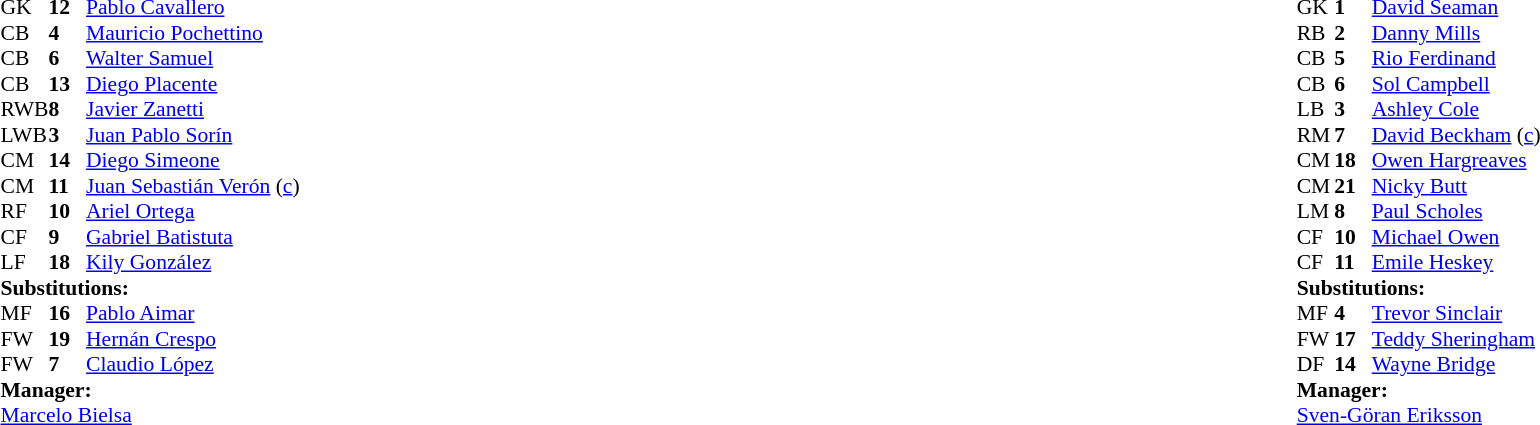<table width="100%">
<tr>
<td valign="top" width="50%"><br><table style="font-size: 90%" cellspacing="0" cellpadding="0">
<tr>
<th width="25"></th>
<th width="25"></th>
</tr>
<tr>
<td>GK</td>
<td><strong>12</strong></td>
<td><a href='#'>Pablo Cavallero</a></td>
</tr>
<tr>
<td>CB</td>
<td><strong>4</strong></td>
<td><a href='#'>Mauricio Pochettino</a></td>
</tr>
<tr>
<td>CB</td>
<td><strong>6</strong></td>
<td><a href='#'>Walter Samuel</a></td>
</tr>
<tr>
<td>CB</td>
<td><strong>13</strong></td>
<td><a href='#'>Diego Placente</a></td>
</tr>
<tr>
<td>RWB</td>
<td><strong>8</strong></td>
<td><a href='#'>Javier Zanetti</a></td>
</tr>
<tr>
<td>LWB</td>
<td><strong>3</strong></td>
<td><a href='#'>Juan Pablo Sorín</a></td>
</tr>
<tr>
<td>CM</td>
<td><strong>14</strong></td>
<td><a href='#'>Diego Simeone</a></td>
</tr>
<tr>
<td>CM</td>
<td><strong>11</strong></td>
<td><a href='#'>Juan Sebastián Verón</a> (<a href='#'>c</a>)</td>
<td></td>
<td></td>
</tr>
<tr>
<td>RF</td>
<td><strong>10</strong></td>
<td><a href='#'>Ariel Ortega</a></td>
</tr>
<tr>
<td>CF</td>
<td><strong>9</strong></td>
<td><a href='#'>Gabriel Batistuta</a></td>
<td></td>
<td></td>
</tr>
<tr>
<td>LF</td>
<td><strong>18</strong></td>
<td><a href='#'>Kily González</a></td>
<td></td>
<td></td>
</tr>
<tr>
<td colspan=3><strong>Substitutions:</strong></td>
</tr>
<tr>
<td>MF</td>
<td><strong>16</strong></td>
<td><a href='#'>Pablo Aimar</a></td>
<td></td>
<td></td>
</tr>
<tr>
<td>FW</td>
<td><strong>19</strong></td>
<td><a href='#'>Hernán Crespo</a></td>
<td></td>
<td></td>
</tr>
<tr>
<td>FW</td>
<td><strong>7</strong></td>
<td><a href='#'>Claudio López</a></td>
<td></td>
<td></td>
</tr>
<tr>
<td colspan=3><strong>Manager:</strong></td>
</tr>
<tr>
<td colspan="4"><a href='#'>Marcelo Bielsa</a></td>
</tr>
</table>
</td>
<td valign="top"></td>
<td valign="top" width="50%"><br><table style="font-size: 90%" cellspacing="0" cellpadding="0" align=center>
<tr>
<th width="25"></th>
<th width="25"></th>
</tr>
<tr>
<td>GK</td>
<td><strong>1</strong></td>
<td><a href='#'>David Seaman</a></td>
</tr>
<tr>
<td>RB</td>
<td><strong>2</strong></td>
<td><a href='#'>Danny Mills</a></td>
</tr>
<tr>
<td>CB</td>
<td><strong>5</strong></td>
<td><a href='#'>Rio Ferdinand</a></td>
</tr>
<tr>
<td>CB</td>
<td><strong>6</strong></td>
<td><a href='#'>Sol Campbell</a></td>
</tr>
<tr>
<td>LB</td>
<td><strong>3</strong></td>
<td><a href='#'>Ashley Cole</a></td>
<td></td>
</tr>
<tr>
<td>RM</td>
<td><strong>7</strong></td>
<td><a href='#'>David Beckham</a> (<a href='#'>c</a>)</td>
</tr>
<tr>
<td>CM</td>
<td><strong>18</strong></td>
<td><a href='#'>Owen Hargreaves</a></td>
<td></td>
<td></td>
</tr>
<tr>
<td>CM</td>
<td><strong>21</strong></td>
<td><a href='#'>Nicky Butt</a></td>
</tr>
<tr>
<td>LM</td>
<td><strong>8</strong></td>
<td><a href='#'>Paul Scholes</a></td>
</tr>
<tr>
<td>CF</td>
<td><strong>10</strong></td>
<td><a href='#'>Michael Owen</a></td>
<td></td>
<td></td>
</tr>
<tr>
<td>CF</td>
<td><strong>11</strong></td>
<td><a href='#'>Emile Heskey</a></td>
<td></td>
<td></td>
</tr>
<tr>
<td colspan=3><strong>Substitutions:</strong></td>
</tr>
<tr>
<td>MF</td>
<td><strong>4</strong></td>
<td><a href='#'>Trevor Sinclair</a></td>
<td></td>
<td></td>
</tr>
<tr>
<td>FW</td>
<td><strong>17</strong></td>
<td><a href='#'>Teddy Sheringham</a></td>
<td></td>
<td></td>
</tr>
<tr>
<td>DF</td>
<td><strong>14</strong></td>
<td><a href='#'>Wayne Bridge</a></td>
<td></td>
<td></td>
</tr>
<tr>
<td colspan=3><strong>Manager:</strong></td>
</tr>
<tr>
<td colspan="4"> <a href='#'>Sven-Göran Eriksson</a></td>
</tr>
</table>
</td>
</tr>
</table>
